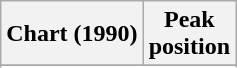<table class="wikitable sortable plainrowheaders" style="text-align:center;">
<tr>
<th scope="col">Chart (1990)</th>
<th scope="col">Peak<br>position</th>
</tr>
<tr>
</tr>
<tr>
</tr>
<tr>
</tr>
</table>
